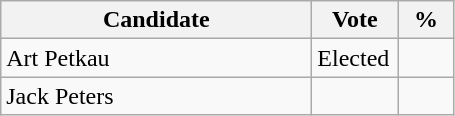<table class="wikitable">
<tr>
<th bgcolor="#DDDDFF" width="200px">Candidate</th>
<th bgcolor="#DDDDFF" width="50px">Vote</th>
<th bgcolor="#DDDDFF" width="30px">%</th>
</tr>
<tr>
<td>Art Petkau</td>
<td>Elected</td>
<td></td>
</tr>
<tr>
<td>Jack Peters</td>
<td></td>
<td></td>
</tr>
</table>
